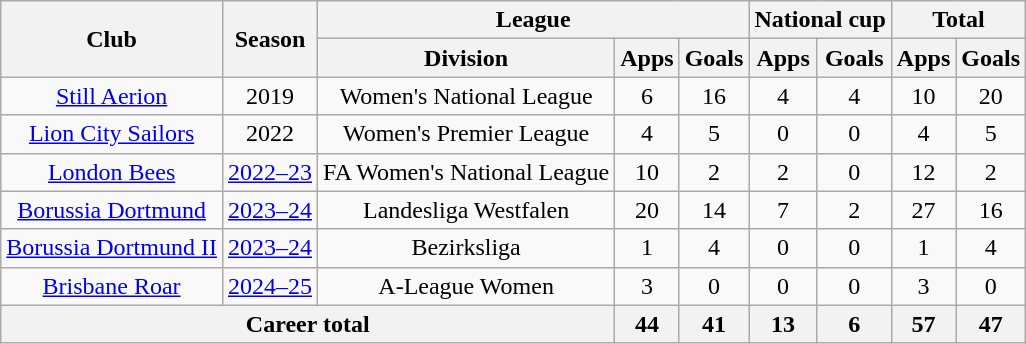<table class="wikitable" style="text-align:center">
<tr>
<th rowspan="2">Club</th>
<th rowspan="2">Season</th>
<th colspan="3">League</th>
<th colspan="2">National cup</th>
<th colspan="2">Total</th>
</tr>
<tr>
<th>Division</th>
<th>Apps</th>
<th>Goals</th>
<th>Apps</th>
<th>Goals</th>
<th>Apps</th>
<th>Goals</th>
</tr>
<tr ->
<td><a href='#'>Still Aerion</a></td>
<td>2019</td>
<td>Women's National League</td>
<td>6</td>
<td>16</td>
<td>4</td>
<td>4</td>
<td>10</td>
<td>20</td>
</tr>
<tr>
<td><a href='#'>Lion City Sailors</a></td>
<td>2022</td>
<td>Women's Premier League</td>
<td>4</td>
<td>5</td>
<td>0</td>
<td>0</td>
<td>4</td>
<td>5</td>
</tr>
<tr>
<td rowspan="1"><a href='#'>London Bees</a></td>
<td><a href='#'>2022–23</a></td>
<td>FA Women's National League</td>
<td>10</td>
<td>2</td>
<td>2</td>
<td>0</td>
<td>12</td>
<td>2</td>
</tr>
<tr>
<td rowspan="1"><a href='#'>Borussia Dortmund</a></td>
<td><a href='#'>2023–24</a></td>
<td>Landesliga Westfalen</td>
<td>20</td>
<td>14</td>
<td>7</td>
<td>2</td>
<td>27</td>
<td>16</td>
</tr>
<tr>
<td rowspan="1"><a href='#'>Borussia Dortmund II</a></td>
<td><a href='#'>2023–24</a></td>
<td>Bezirksliga</td>
<td>1</td>
<td>4</td>
<td>0</td>
<td>0</td>
<td>1</td>
<td>4</td>
</tr>
<tr>
<td rowspan="1"><a href='#'>Brisbane Roar</a></td>
<td><a href='#'>2024–25</a></td>
<td>A-League Women</td>
<td>3</td>
<td>0</td>
<td>0</td>
<td>0</td>
<td>3</td>
<td>0</td>
</tr>
<tr>
<th colspan="3">Career total</th>
<th>44</th>
<th>41</th>
<th>13</th>
<th>6</th>
<th>57</th>
<th>47</th>
</tr>
</table>
